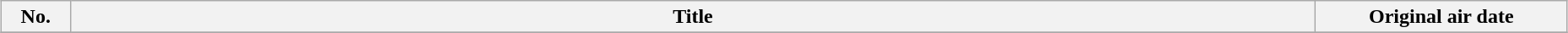<table class="wikitable plainrowheaders" style="width:98%; margin:auto; background:#FFF;">
<tr>
<th style="width:3em;">No.</th>
<th>Title</th>
<th style="width:12em;">Original air date</th>
</tr>
<tr>
</tr>
</table>
